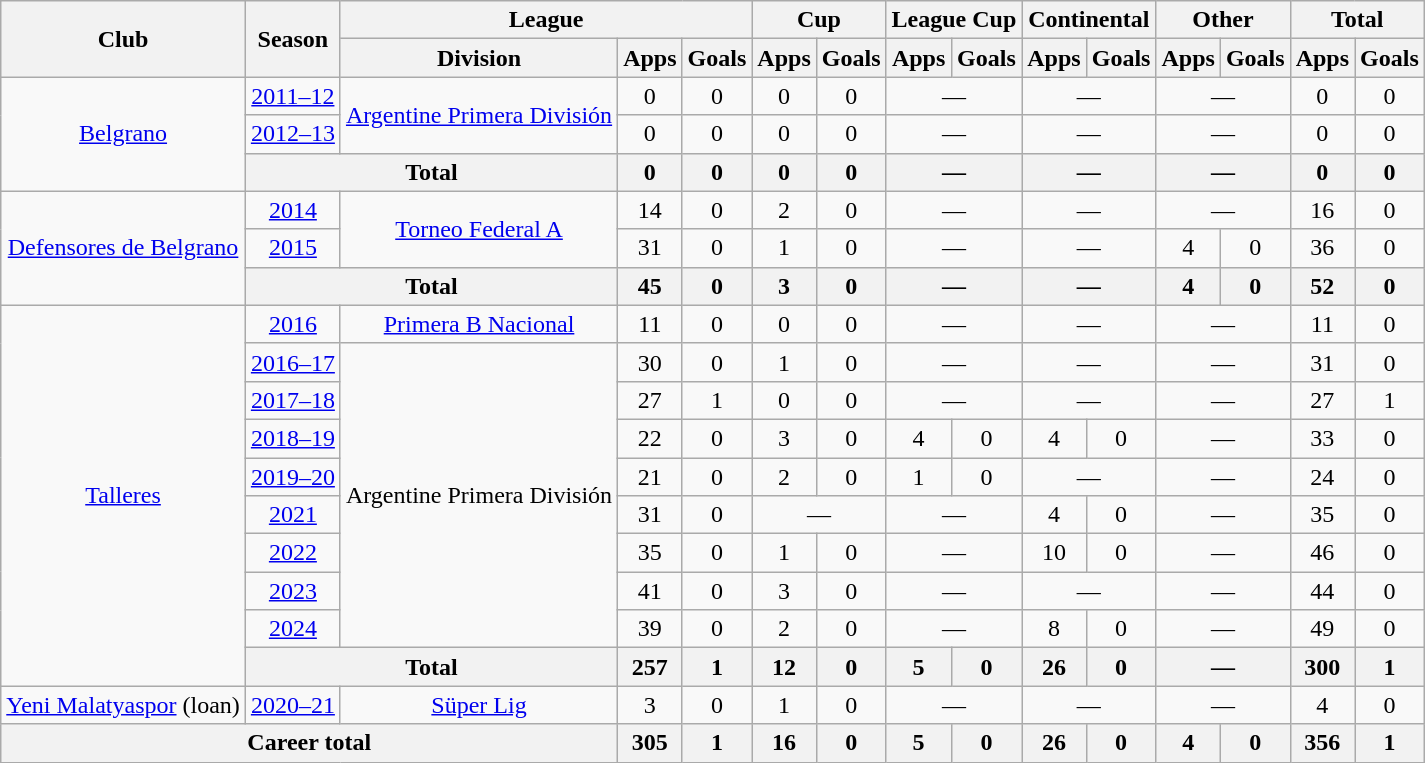<table class="wikitable" style="text-align:center">
<tr>
<th rowspan="2">Club</th>
<th rowspan="2">Season</th>
<th colspan="3">League</th>
<th colspan="2">Cup</th>
<th colspan="2">League Cup</th>
<th colspan="2">Continental</th>
<th colspan="2">Other</th>
<th colspan="2">Total</th>
</tr>
<tr>
<th>Division</th>
<th>Apps</th>
<th>Goals</th>
<th>Apps</th>
<th>Goals</th>
<th>Apps</th>
<th>Goals</th>
<th>Apps</th>
<th>Goals</th>
<th>Apps</th>
<th>Goals</th>
<th>Apps</th>
<th>Goals</th>
</tr>
<tr>
<td rowspan="3"><a href='#'>Belgrano</a></td>
<td><a href='#'>2011–12</a></td>
<td rowspan="2"><a href='#'>Argentine Primera División</a></td>
<td>0</td>
<td>0</td>
<td>0</td>
<td>0</td>
<td colspan="2">—</td>
<td colspan="2">—</td>
<td colspan="2">—</td>
<td>0</td>
<td>0</td>
</tr>
<tr>
<td><a href='#'>2012–13</a></td>
<td>0</td>
<td>0</td>
<td>0</td>
<td>0</td>
<td colspan="2">—</td>
<td colspan="2">—</td>
<td colspan="2">—</td>
<td>0</td>
<td>0</td>
</tr>
<tr>
<th colspan="2">Total</th>
<th>0</th>
<th>0</th>
<th>0</th>
<th>0</th>
<th colspan="2">—</th>
<th colspan="2">—</th>
<th colspan="2">—</th>
<th>0</th>
<th>0</th>
</tr>
<tr>
<td rowspan="3"><a href='#'>Defensores de Belgrano</a></td>
<td><a href='#'>2014</a></td>
<td rowspan="2"><a href='#'>Torneo Federal A</a></td>
<td>14</td>
<td>0</td>
<td>2</td>
<td>0</td>
<td colspan="2">—</td>
<td colspan="2">—</td>
<td colspan="2">—</td>
<td>16</td>
<td>0</td>
</tr>
<tr>
<td><a href='#'>2015</a></td>
<td>31</td>
<td>0</td>
<td>1</td>
<td>0</td>
<td colspan="2">—</td>
<td colspan="2">—</td>
<td>4</td>
<td>0</td>
<td>36</td>
<td>0</td>
</tr>
<tr>
<th colspan="2">Total</th>
<th>45</th>
<th>0</th>
<th>3</th>
<th>0</th>
<th colspan="2">—</th>
<th colspan="2">—</th>
<th>4</th>
<th>0</th>
<th>52</th>
<th>0</th>
</tr>
<tr>
<td rowspan="10"><a href='#'>Talleres</a></td>
<td><a href='#'>2016</a></td>
<td><a href='#'>Primera B Nacional</a></td>
<td>11</td>
<td>0</td>
<td>0</td>
<td>0</td>
<td colspan="2">—</td>
<td colspan="2">—</td>
<td colspan="2">—</td>
<td>11</td>
<td>0</td>
</tr>
<tr>
<td><a href='#'>2016–17</a></td>
<td rowspan="8">Argentine Primera División</td>
<td>30</td>
<td>0</td>
<td>1</td>
<td>0</td>
<td colspan="2">—</td>
<td colspan="2">—</td>
<td colspan="2">—</td>
<td>31</td>
<td>0</td>
</tr>
<tr>
<td><a href='#'>2017–18</a></td>
<td>27</td>
<td>1</td>
<td>0</td>
<td>0</td>
<td colspan="2">—</td>
<td colspan="2">—</td>
<td colspan="2">—</td>
<td>27</td>
<td>1</td>
</tr>
<tr>
<td><a href='#'>2018–19</a></td>
<td>22</td>
<td>0</td>
<td>3</td>
<td>0</td>
<td>4</td>
<td>0</td>
<td>4</td>
<td>0</td>
<td colspan="2">—</td>
<td>33</td>
<td>0</td>
</tr>
<tr>
<td><a href='#'>2019–20</a></td>
<td>21</td>
<td>0</td>
<td>2</td>
<td>0</td>
<td>1</td>
<td>0</td>
<td colspan="2">—</td>
<td colspan="2">—</td>
<td>24</td>
<td>0</td>
</tr>
<tr>
<td><a href='#'>2021</a></td>
<td>31</td>
<td>0</td>
<td colspan="2">—</td>
<td colspan="2">—</td>
<td>4</td>
<td>0</td>
<td colspan="2">—</td>
<td>35</td>
<td>0</td>
</tr>
<tr>
<td><a href='#'>2022</a></td>
<td>35</td>
<td>0</td>
<td>1</td>
<td>0</td>
<td colspan="2">—</td>
<td>10</td>
<td>0</td>
<td colspan="2">—</td>
<td>46</td>
<td>0</td>
</tr>
<tr>
<td><a href='#'>2023</a></td>
<td>41</td>
<td>0</td>
<td>3</td>
<td>0</td>
<td colspan="2">—</td>
<td colspan="2">—</td>
<td colspan="2">—</td>
<td>44</td>
<td>0</td>
</tr>
<tr>
<td><a href='#'>2024</a></td>
<td>39</td>
<td>0</td>
<td>2</td>
<td>0</td>
<td colspan="2">—</td>
<td>8</td>
<td>0</td>
<td colspan="2">—</td>
<td>49</td>
<td>0</td>
</tr>
<tr>
<th colspan="2">Total</th>
<th>257</th>
<th>1</th>
<th>12</th>
<th>0</th>
<th>5</th>
<th>0</th>
<th>26</th>
<th>0</th>
<th colspan="2">—</th>
<th>300</th>
<th>1</th>
</tr>
<tr>
<td><a href='#'>Yeni Malatyaspor</a> (loan)</td>
<td><a href='#'>2020–21</a></td>
<td><a href='#'>Süper Lig</a></td>
<td>3</td>
<td>0</td>
<td>1</td>
<td>0</td>
<td colspan="2">—</td>
<td colspan="2">—</td>
<td colspan="2">—</td>
<td>4</td>
<td>0</td>
</tr>
<tr>
<th colspan="3">Career total</th>
<th>305</th>
<th>1</th>
<th>16</th>
<th>0</th>
<th>5</th>
<th>0</th>
<th>26</th>
<th>0</th>
<th>4</th>
<th>0</th>
<th>356</th>
<th>1</th>
</tr>
</table>
